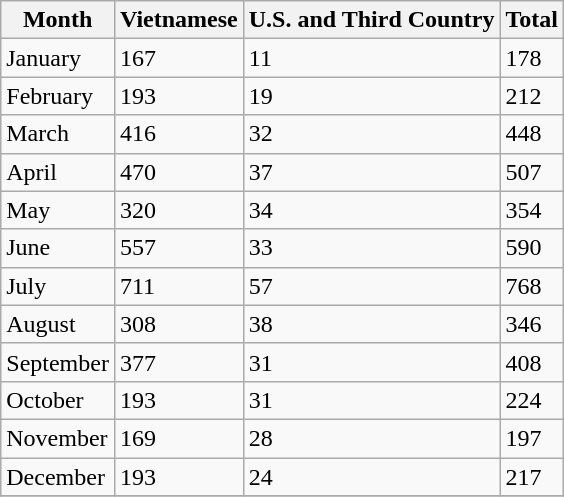<table class="wikitable">
<tr>
<th>Month</th>
<th>Vietnamese</th>
<th>U.S. and Third Country</th>
<th>Total</th>
</tr>
<tr>
<td>January</td>
<td>167</td>
<td>11</td>
<td>178</td>
</tr>
<tr>
<td>February</td>
<td>193</td>
<td>19</td>
<td>212</td>
</tr>
<tr>
<td>March</td>
<td>416</td>
<td>32</td>
<td>448</td>
</tr>
<tr>
<td>April</td>
<td>470</td>
<td>37</td>
<td>507</td>
</tr>
<tr>
<td>May</td>
<td>320</td>
<td>34</td>
<td>354</td>
</tr>
<tr>
<td>June</td>
<td>557</td>
<td>33</td>
<td>590</td>
</tr>
<tr>
<td>July</td>
<td>711</td>
<td>57</td>
<td>768</td>
</tr>
<tr>
<td>August</td>
<td>308</td>
<td>38</td>
<td>346</td>
</tr>
<tr>
<td>September</td>
<td>377</td>
<td>31</td>
<td>408</td>
</tr>
<tr>
<td>October</td>
<td>193</td>
<td>31</td>
<td>224</td>
</tr>
<tr>
<td>November</td>
<td>169</td>
<td>28</td>
<td>197</td>
</tr>
<tr>
<td>December</td>
<td>193</td>
<td>24</td>
<td>217</td>
</tr>
<tr>
</tr>
</table>
